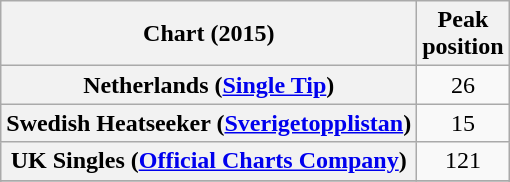<table class="wikitable sortable plainrowheaders" style="text-align:center;">
<tr>
<th scope="col">Chart (2015)</th>
<th scope="col">Peak<br>position</th>
</tr>
<tr>
<th scope="row">Netherlands (<a href='#'>Single Tip</a>)</th>
<td>26</td>
</tr>
<tr>
<th scope="row">Swedish Heatseeker (<a href='#'>Sverigetopplistan</a>)</th>
<td>15</td>
</tr>
<tr>
<th scope="row">UK Singles (<a href='#'>Official Charts Company</a>)</th>
<td>121</td>
</tr>
<tr>
</tr>
<tr>
</tr>
<tr>
</tr>
</table>
